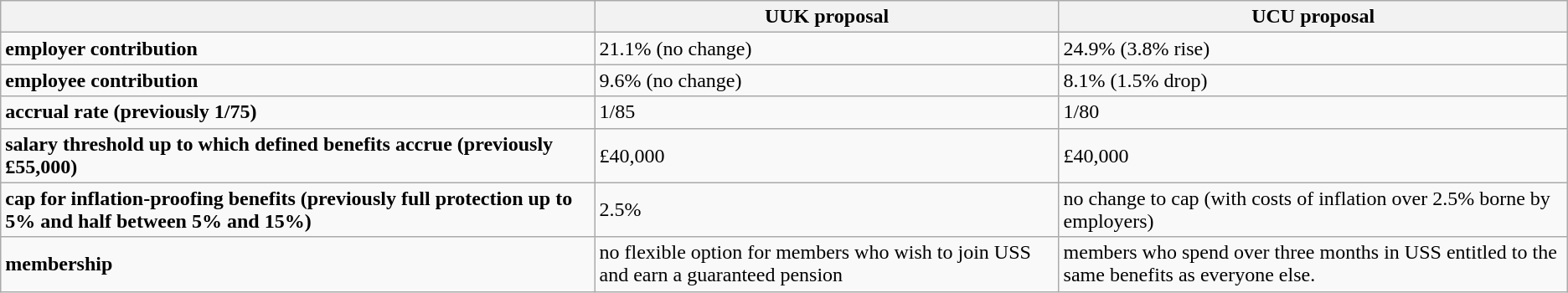<table class="wikitable">
<tr>
<th></th>
<th>UUK proposal</th>
<th>UCU proposal</th>
</tr>
<tr>
<td><strong>employer contribution</strong></td>
<td>21.1% (no change)</td>
<td>24.9% (3.8% rise)</td>
</tr>
<tr>
<td><strong>employee contribution</strong></td>
<td>9.6% (no change)</td>
<td>8.1% (1.5% drop)</td>
</tr>
<tr>
<td><strong>accrual rate (previously 1/75)</strong></td>
<td>1/85</td>
<td>1/80</td>
</tr>
<tr>
<td><strong>salary threshold up to which defined benefits accrue (previously £55,000)</strong></td>
<td>£40,000</td>
<td>£40,000</td>
</tr>
<tr>
<td><strong>cap for inflation-proofing benefits (previously full protection up to 5% and half between 5% and 15%)</strong></td>
<td>2.5%</td>
<td>no change to cap (with costs of inflation over 2.5% borne by employers)</td>
</tr>
<tr>
<td><strong>membership</strong></td>
<td>no flexible option for members who wish to join USS and earn a guaranteed pension</td>
<td>members who spend over three months in USS entitled to the same benefits as everyone else.</td>
</tr>
</table>
